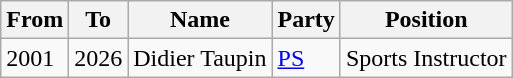<table class="wikitable">
<tr>
<th>From</th>
<th>To</th>
<th>Name</th>
<th>Party</th>
<th>Position</th>
</tr>
<tr>
<td>2001</td>
<td>2026</td>
<td>Didier Taupin</td>
<td><a href='#'>PS</a></td>
<td>Sports Instructor</td>
</tr>
</table>
